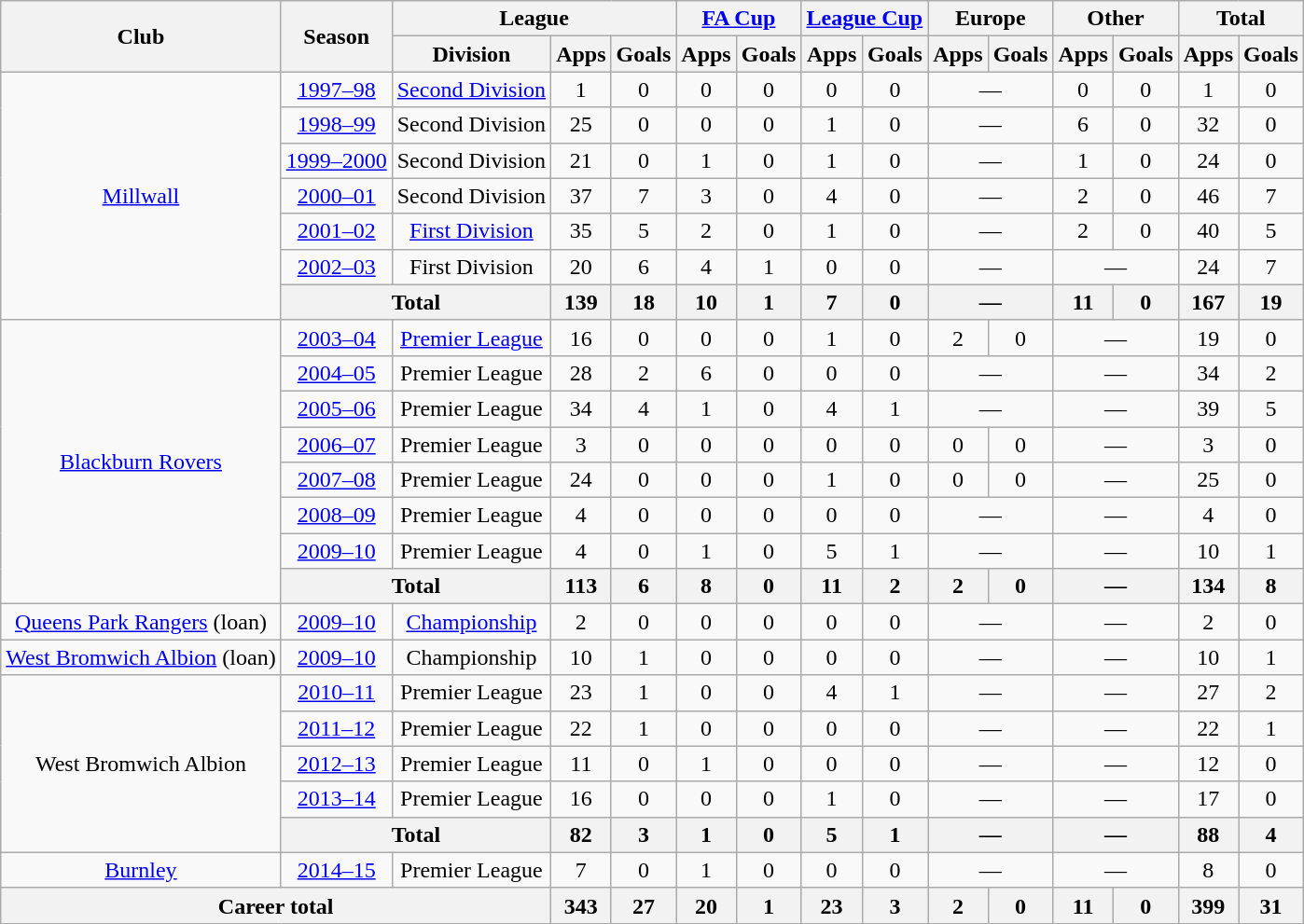<table class="wikitable" style="text-align:center">
<tr>
<th rowspan="2">Club</th>
<th rowspan="2">Season</th>
<th colspan="3">League</th>
<th colspan="2"><a href='#'>FA Cup</a></th>
<th colspan="2"><a href='#'>League Cup</a></th>
<th colspan="2">Europe</th>
<th colspan="2">Other</th>
<th colspan="2">Total</th>
</tr>
<tr>
<th>Division</th>
<th>Apps</th>
<th>Goals</th>
<th>Apps</th>
<th>Goals</th>
<th>Apps</th>
<th>Goals</th>
<th>Apps</th>
<th>Goals</th>
<th>Apps</th>
<th>Goals</th>
<th>Apps</th>
<th>Goals</th>
</tr>
<tr>
<td rowspan="7"><a href='#'>Millwall</a></td>
<td><a href='#'>1997–98</a></td>
<td><a href='#'>Second Division</a></td>
<td>1</td>
<td>0</td>
<td>0</td>
<td>0</td>
<td>0</td>
<td>0</td>
<td colspan="2">—</td>
<td>0</td>
<td>0</td>
<td>1</td>
<td>0</td>
</tr>
<tr>
<td><a href='#'>1998–99</a></td>
<td>Second Division</td>
<td>25</td>
<td>0</td>
<td>0</td>
<td>0</td>
<td>1</td>
<td>0</td>
<td colspan="2">—</td>
<td>6</td>
<td>0</td>
<td>32</td>
<td>0</td>
</tr>
<tr>
<td><a href='#'>1999–2000</a></td>
<td>Second Division</td>
<td>21</td>
<td>0</td>
<td>1</td>
<td>0</td>
<td>1</td>
<td>0</td>
<td colspan="2">—</td>
<td>1</td>
<td>0</td>
<td>24</td>
<td>0</td>
</tr>
<tr>
<td><a href='#'>2000–01</a></td>
<td>Second Division</td>
<td>37</td>
<td>7</td>
<td>3</td>
<td>0</td>
<td>4</td>
<td>0</td>
<td colspan="2">—</td>
<td>2</td>
<td>0</td>
<td>46</td>
<td>7</td>
</tr>
<tr>
<td><a href='#'>2001–02</a></td>
<td><a href='#'>First Division</a></td>
<td>35</td>
<td>5</td>
<td>2</td>
<td>0</td>
<td>1</td>
<td>0</td>
<td colspan="2">—</td>
<td>2</td>
<td>0</td>
<td>40</td>
<td>5</td>
</tr>
<tr>
<td><a href='#'>2002–03</a></td>
<td>First Division</td>
<td>20</td>
<td>6</td>
<td>4</td>
<td>1</td>
<td>0</td>
<td>0</td>
<td colspan="2">—</td>
<td colspan="2">—</td>
<td>24</td>
<td>7</td>
</tr>
<tr>
<th colspan="2">Total</th>
<th>139</th>
<th>18</th>
<th>10</th>
<th>1</th>
<th>7</th>
<th>0</th>
<th colspan="2">—</th>
<th>11</th>
<th>0</th>
<th>167</th>
<th>19</th>
</tr>
<tr>
<td rowspan="8"><a href='#'>Blackburn Rovers</a></td>
<td><a href='#'>2003–04</a></td>
<td><a href='#'>Premier League</a></td>
<td>16</td>
<td>0</td>
<td>0</td>
<td>0</td>
<td>1</td>
<td>0</td>
<td>2</td>
<td>0</td>
<td colspan="2">—</td>
<td>19</td>
<td>0</td>
</tr>
<tr>
<td><a href='#'>2004–05</a></td>
<td>Premier League</td>
<td>28</td>
<td>2</td>
<td>6</td>
<td>0</td>
<td>0</td>
<td>0</td>
<td colspan="2">—</td>
<td colspan="2">—</td>
<td>34</td>
<td>2</td>
</tr>
<tr>
<td><a href='#'>2005–06</a></td>
<td>Premier League</td>
<td>34</td>
<td>4</td>
<td>1</td>
<td>0</td>
<td>4</td>
<td>1</td>
<td colspan="2">—</td>
<td colspan="2">—</td>
<td>39</td>
<td>5</td>
</tr>
<tr>
<td><a href='#'>2006–07</a></td>
<td>Premier League</td>
<td>3</td>
<td>0</td>
<td>0</td>
<td>0</td>
<td>0</td>
<td>0</td>
<td>0</td>
<td>0</td>
<td colspan="2">—</td>
<td>3</td>
<td>0</td>
</tr>
<tr>
<td><a href='#'>2007–08</a></td>
<td>Premier League</td>
<td>24</td>
<td>0</td>
<td>0</td>
<td>0</td>
<td>1</td>
<td>0</td>
<td>0</td>
<td>0</td>
<td colspan="2">—</td>
<td>25</td>
<td>0</td>
</tr>
<tr>
<td><a href='#'>2008–09</a></td>
<td>Premier League</td>
<td>4</td>
<td>0</td>
<td>0</td>
<td>0</td>
<td>0</td>
<td>0</td>
<td colspan="2">—</td>
<td colspan="2">—</td>
<td>4</td>
<td>0</td>
</tr>
<tr>
<td><a href='#'>2009–10</a></td>
<td>Premier League</td>
<td>4</td>
<td>0</td>
<td>1</td>
<td>0</td>
<td>5</td>
<td>1</td>
<td colspan="2">—</td>
<td colspan="2">—</td>
<td>10</td>
<td>1</td>
</tr>
<tr>
<th colspan="2">Total</th>
<th>113</th>
<th>6</th>
<th>8</th>
<th>0</th>
<th>11</th>
<th>2</th>
<th>2</th>
<th>0</th>
<th colspan="2">—</th>
<th>134</th>
<th>8</th>
</tr>
<tr>
<td><a href='#'>Queens Park Rangers</a> (loan)</td>
<td><a href='#'>2009–10</a></td>
<td><a href='#'>Championship</a></td>
<td>2</td>
<td>0</td>
<td>0</td>
<td>0</td>
<td>0</td>
<td>0</td>
<td colspan="2">—</td>
<td colspan="2">—</td>
<td>2</td>
<td>0</td>
</tr>
<tr>
<td><a href='#'>West Bromwich Albion</a> (loan)</td>
<td><a href='#'>2009–10</a></td>
<td>Championship</td>
<td>10</td>
<td>1</td>
<td>0</td>
<td>0</td>
<td>0</td>
<td>0</td>
<td colspan="2">—</td>
<td colspan="2">—</td>
<td>10</td>
<td>1</td>
</tr>
<tr>
<td rowspan="5">West Bromwich Albion</td>
<td><a href='#'>2010–11</a></td>
<td>Premier League</td>
<td>23</td>
<td>1</td>
<td>0</td>
<td>0</td>
<td>4</td>
<td>1</td>
<td colspan="2">—</td>
<td colspan="2">—</td>
<td>27</td>
<td>2</td>
</tr>
<tr>
<td><a href='#'>2011–12</a></td>
<td>Premier League</td>
<td>22</td>
<td>1</td>
<td>0</td>
<td>0</td>
<td>0</td>
<td>0</td>
<td colspan="2">—</td>
<td colspan="2">—</td>
<td>22</td>
<td>1</td>
</tr>
<tr>
<td><a href='#'>2012–13</a></td>
<td>Premier League</td>
<td>11</td>
<td>0</td>
<td>1</td>
<td>0</td>
<td>0</td>
<td>0</td>
<td colspan="2">—</td>
<td colspan="2">—</td>
<td>12</td>
<td>0</td>
</tr>
<tr>
<td><a href='#'>2013–14</a></td>
<td>Premier League</td>
<td>16</td>
<td>0</td>
<td>0</td>
<td>0</td>
<td>1</td>
<td>0</td>
<td colspan="2">—</td>
<td colspan="2">—</td>
<td>17</td>
<td>0</td>
</tr>
<tr>
<th colspan="2">Total</th>
<th>82</th>
<th>3</th>
<th>1</th>
<th>0</th>
<th>5</th>
<th>1</th>
<th colspan="2">—</th>
<th colspan="2">—</th>
<th>88</th>
<th>4</th>
</tr>
<tr>
<td><a href='#'>Burnley</a></td>
<td><a href='#'>2014–15</a></td>
<td>Premier League</td>
<td>7</td>
<td>0</td>
<td>1</td>
<td>0</td>
<td>0</td>
<td>0</td>
<td colspan="2">—</td>
<td colspan="2">—</td>
<td>8</td>
<td>0</td>
</tr>
<tr>
<th colspan="3">Career total</th>
<th>343</th>
<th>27</th>
<th>20</th>
<th>1</th>
<th>23</th>
<th>3</th>
<th>2</th>
<th>0</th>
<th>11</th>
<th>0</th>
<th>399</th>
<th>31</th>
</tr>
</table>
